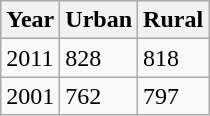<table class="wikitable sortable">
<tr>
<th>Year</th>
<th>Urban</th>
<th>Rural</th>
</tr>
<tr>
<td>2011</td>
<td>828</td>
<td>818</td>
</tr>
<tr>
<td>2001</td>
<td>762</td>
<td>797</td>
</tr>
</table>
